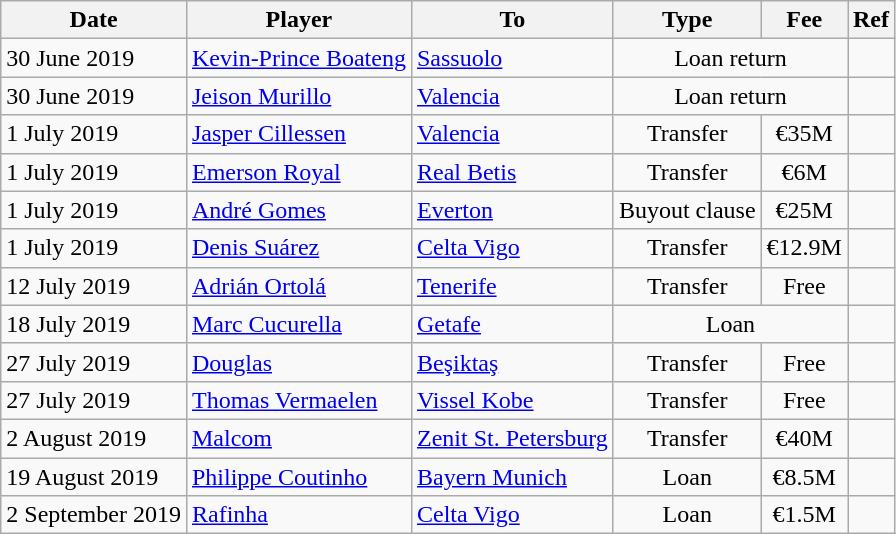<table class="wikitable">
<tr>
<th>Date</th>
<th>Player</th>
<th>To</th>
<th>Type</th>
<th>Fee</th>
<th>Ref</th>
</tr>
<tr>
<td>30 June 2019</td>
<td> <a href='#'>Kevin-Prince Boateng</a></td>
<td> <a href='#'>Sassuolo</a></td>
<td style="text-align:center;" colspan="2">Loan return</td>
<td align=center></td>
</tr>
<tr>
<td>30 June 2019</td>
<td> <a href='#'>Jeison Murillo</a></td>
<td><a href='#'>Valencia</a></td>
<td style="text-align:center;" colspan="2">Loan return</td>
<td align=center></td>
</tr>
<tr>
<td>1 July 2019</td>
<td> <a href='#'>Jasper Cillessen</a></td>
<td><a href='#'>Valencia</a></td>
<td align=center>Transfer</td>
<td align=center>€35M</td>
<td align=center></td>
</tr>
<tr>
<td>1 July 2019</td>
<td> <a href='#'>Emerson Royal</a></td>
<td><a href='#'>Real Betis</a></td>
<td align=center>Transfer</td>
<td align=center>€6M</td>
<td align=center></td>
</tr>
<tr>
<td>1 July 2019</td>
<td> <a href='#'>André Gomes</a></td>
<td> <a href='#'>Everton</a></td>
<td align=center>Buyout clause</td>
<td align=center>€25M</td>
<td align=center></td>
</tr>
<tr>
<td>1 July 2019</td>
<td> <a href='#'>Denis Suárez</a></td>
<td><a href='#'>Celta Vigo</a></td>
<td align=center>Transfer</td>
<td align=center>€12.9M</td>
<td align=center></td>
</tr>
<tr>
<td>12 July 2019</td>
<td> <a href='#'>Adrián Ortolá</a></td>
<td><a href='#'>Tenerife</a></td>
<td align=center>Transfer</td>
<td align=center>Free</td>
<td align=center></td>
</tr>
<tr>
<td>18 July 2019</td>
<td> <a href='#'>Marc Cucurella</a></td>
<td><a href='#'>Getafe</a></td>
<td style="text-align:center;" colspan="2">Loan</td>
<td align=center></td>
</tr>
<tr>
<td>27 July 2019</td>
<td> <a href='#'>Douglas</a></td>
<td> <a href='#'>Beşiktaş</a></td>
<td align=center>Transfer</td>
<td align=center>Free</td>
<td align=center></td>
</tr>
<tr>
<td>27 July 2019</td>
<td> <a href='#'>Thomas Vermaelen</a></td>
<td> <a href='#'>Vissel Kobe</a></td>
<td align=center>Transfer</td>
<td align=center>Free</td>
<td align=center></td>
</tr>
<tr>
<td>2 August 2019</td>
<td> <a href='#'>Malcom</a></td>
<td> <a href='#'>Zenit St. Petersburg</a></td>
<td align=center>Transfer</td>
<td align=center>€40M</td>
<td align=center></td>
</tr>
<tr>
<td>19 August 2019</td>
<td> <a href='#'>Philippe Coutinho</a></td>
<td> <a href='#'>Bayern Munich</a></td>
<td align=center>Loan</td>
<td align=center>€8.5M</td>
<td align=center></td>
</tr>
<tr>
<td>2 September 2019</td>
<td> <a href='#'>Rafinha</a></td>
<td><a href='#'>Celta Vigo</a></td>
<td align=center>Loan</td>
<td align=center>€1.5M</td>
<td align=center></td>
</tr>
</table>
